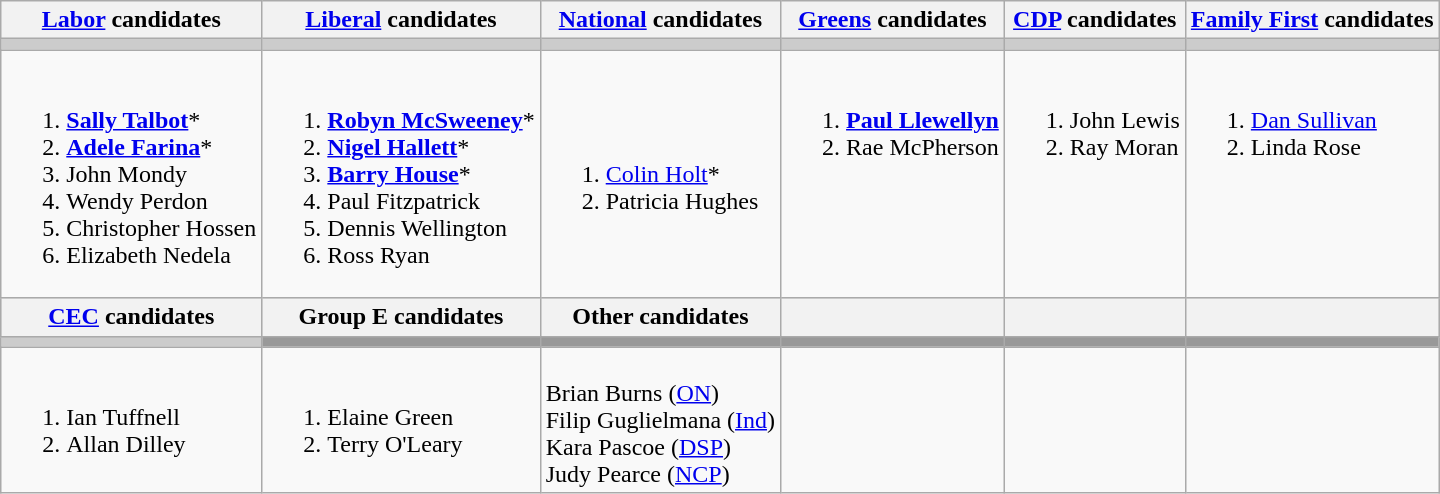<table class="wikitable">
<tr>
<th><a href='#'>Labor</a> candidates</th>
<th><a href='#'>Liberal</a> candidates</th>
<th><a href='#'>National</a> candidates</th>
<th><a href='#'>Greens</a> candidates</th>
<th><a href='#'>CDP</a> candidates</th>
<th><a href='#'>Family First</a> candidates</th>
</tr>
<tr bgcolor="#cccccc">
<td></td>
<td></td>
<td></td>
<td></td>
<td></td>
<td></td>
</tr>
<tr>
<td><br><ol><li><strong><a href='#'>Sally Talbot</a></strong>*</li><li><strong><a href='#'>Adele Farina</a></strong>*</li><li>John Mondy</li><li>Wendy Perdon</li><li>Christopher Hossen</li><li>Elizabeth Nedela</li></ol></td>
<td><br><ol><li><strong><a href='#'>Robyn McSweeney</a></strong>*</li><li><strong><a href='#'>Nigel Hallett</a></strong>*</li><li><strong><a href='#'>Barry House</a></strong>*</li><li>Paul Fitzpatrick</li><li>Dennis Wellington</li><li>Ross Ryan</li></ol></td>
<td><br><ol><li><a href='#'>Colin Holt</a>*</li><li>Patricia Hughes</li></ol></td>
<td valign=top><br><ol><li><strong><a href='#'>Paul Llewellyn</a></strong></li><li>Rae McPherson</li></ol></td>
<td valign=top><br><ol><li>John Lewis</li><li>Ray Moran</li></ol></td>
<td valign=top><br><ol><li><a href='#'>Dan Sullivan</a></li><li>Linda Rose</li></ol></td>
</tr>
<tr bgcolor="#cccccc">
<th><a href='#'>CEC</a> candidates</th>
<th>Group E candidates</th>
<th>Other candidates</th>
<th></th>
<th></th>
<th></th>
</tr>
<tr bgcolor="#cccccc">
<td></td>
<td bgcolor="#999999"></td>
<td bgcolor="#999999"></td>
<td bgcolor="#999999"></td>
<td bgcolor="#999999"></td>
<td bgcolor="#999999"></td>
</tr>
<tr>
<td valign=top><br><ol><li>Ian Tuffnell</li><li>Allan Dilley</li></ol></td>
<td valign=top><br><ol><li>Elaine Green</li><li>Terry O'Leary</li></ol></td>
<td valign=top><br>Brian Burns (<a href='#'>ON</a>) <br>
Filip Guglielmana (<a href='#'>Ind</a>) <br>
Kara Pascoe (<a href='#'>DSP</a>) <br>
Judy Pearce (<a href='#'>NCP</a>)</td>
<td valign=top></td>
<td valign=top></td>
<td valign=top></td>
</tr>
</table>
